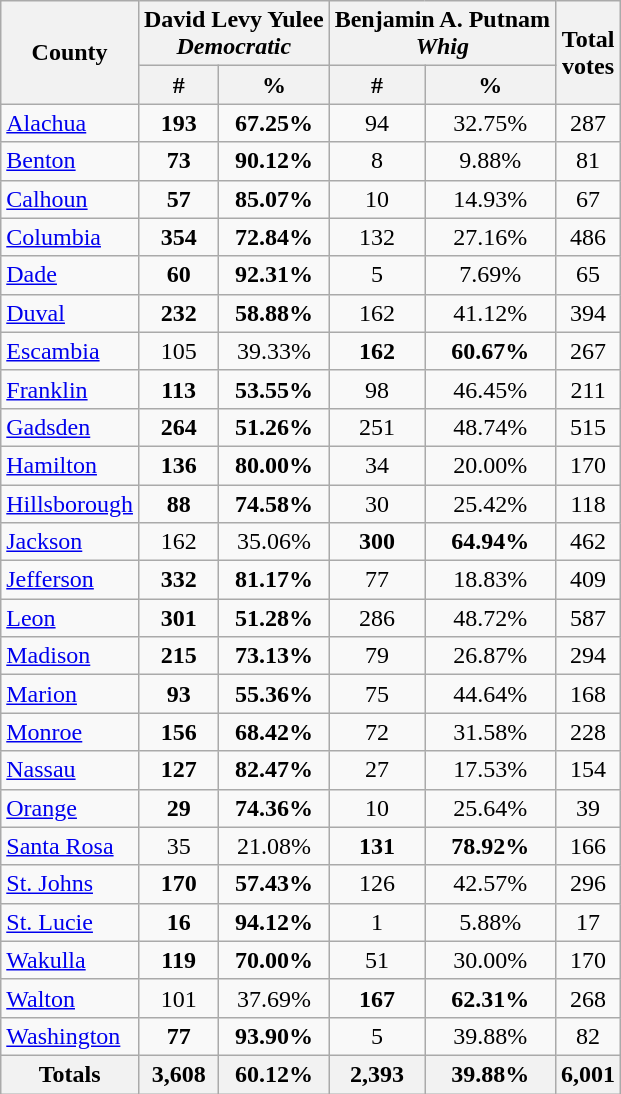<table class="wikitable sortable">
<tr>
<th rowspan="2" colspan="1" style="text-align:center">County</th>
<th colspan="2" >David Levy Yulee<br><em>Democratic</em></th>
<th colspan="2" style="text-align: center;" >Benjamin A. Putnam<br><em>Whig</em></th>
<th rowspan="2" colspan="1" style="text-align: center;">Total<br>votes</th>
</tr>
<tr>
<th colspan="1" style="text-align: center;" >#</th>
<th colspan="1" style="text-align: center;" >%</th>
<th colspan="1" style="text-align: center;" >#</th>
<th colspan="1" style="text-align: center;" >%</th>
</tr>
<tr>
<td><a href='#'>Alachua</a></td>
<td align="center"><strong>193</strong></td>
<td align="center"><strong>67.25%</strong></td>
<td align="center">94</td>
<td align="center">32.75%</td>
<td align="center">287</td>
</tr>
<tr>
<td><a href='#'>Benton</a></td>
<td align="center"><strong>73</strong></td>
<td align="center"><strong>90.12%</strong></td>
<td align="center">8</td>
<td align="center">9.88%</td>
<td align="center">81</td>
</tr>
<tr>
<td><a href='#'>Calhoun</a></td>
<td align="center"><strong>57</strong></td>
<td align="center"><strong>85.07%</strong></td>
<td align="center">10</td>
<td align="center">14.93%</td>
<td align="center">67</td>
</tr>
<tr>
<td><a href='#'>Columbia</a></td>
<td align="center"><strong>354</strong></td>
<td align="center"><strong>72.84%</strong></td>
<td align="center">132</td>
<td align="center">27.16%</td>
<td align="center">486</td>
</tr>
<tr>
<td><a href='#'>Dade</a></td>
<td align="center"><strong>60</strong></td>
<td align="center"><strong>92.31%</strong></td>
<td align="center">5</td>
<td align="center">7.69%</td>
<td align="center">65</td>
</tr>
<tr>
<td><a href='#'>Duval</a></td>
<td align="center"><strong>232</strong></td>
<td align="center"><strong>58.88%</strong></td>
<td align="center">162</td>
<td align="center">41.12%</td>
<td align="center">394</td>
</tr>
<tr>
<td><a href='#'>Escambia</a></td>
<td align="center">105</td>
<td align="center">39.33%</td>
<td align="center"><strong>162</strong></td>
<td align="center"><strong>60.67%</strong></td>
<td align="center">267</td>
</tr>
<tr>
<td><a href='#'>Franklin</a></td>
<td align="center"><strong>113</strong></td>
<td align="center"><strong>53.55%</strong></td>
<td align="center">98</td>
<td align="center">46.45%</td>
<td align="center">211</td>
</tr>
<tr>
<td><a href='#'>Gadsden</a></td>
<td align="center"><strong>264</strong></td>
<td align="center"><strong>51.26%</strong></td>
<td align="center">251</td>
<td align="center">48.74%</td>
<td align="center">515</td>
</tr>
<tr>
<td><a href='#'>Hamilton</a></td>
<td align="center"><strong>136</strong></td>
<td align="center"><strong>80.00%</strong></td>
<td align="center">34</td>
<td align="center">20.00%</td>
<td align="center">170</td>
</tr>
<tr>
<td><a href='#'>Hillsborough</a></td>
<td align="center"><strong>88</strong></td>
<td align="center"><strong>74.58%</strong></td>
<td align="center">30</td>
<td align="center">25.42%</td>
<td align="center">118</td>
</tr>
<tr>
<td><a href='#'>Jackson</a></td>
<td align="center">162</td>
<td align="center">35.06%</td>
<td align="center"><strong>300</strong></td>
<td align="center"><strong>64.94%</strong></td>
<td align="center">462</td>
</tr>
<tr>
<td><a href='#'>Jefferson</a></td>
<td align="center"><strong>332</strong></td>
<td align="center"><strong>81.17%</strong></td>
<td align="center">77</td>
<td align="center">18.83%</td>
<td align="center">409</td>
</tr>
<tr>
<td><a href='#'>Leon</a></td>
<td align="center"><strong>301</strong></td>
<td align="center"><strong>51.28%</strong></td>
<td align="center">286</td>
<td align="center">48.72%</td>
<td align="center">587</td>
</tr>
<tr>
<td><a href='#'>Madison</a></td>
<td align="center"><strong>215</strong></td>
<td align="center"><strong>73.13%</strong></td>
<td align="center">79</td>
<td align="center">26.87%</td>
<td align="center">294</td>
</tr>
<tr>
<td><a href='#'>Marion</a></td>
<td align="center"><strong>93</strong></td>
<td align="center"><strong>55.36%</strong></td>
<td align="center">75</td>
<td align="center">44.64%</td>
<td align="center">168</td>
</tr>
<tr>
<td><a href='#'>Monroe</a></td>
<td align="center"><strong>156</strong></td>
<td align="center"><strong>68.42%</strong></td>
<td align="center">72</td>
<td align="center">31.58%</td>
<td align="center">228</td>
</tr>
<tr>
<td><a href='#'>Nassau</a></td>
<td align="center"><strong>127</strong></td>
<td align="center"><strong>82.47%</strong></td>
<td align="center">27</td>
<td align="center">17.53%</td>
<td align="center">154</td>
</tr>
<tr>
<td><a href='#'>Orange</a></td>
<td align="center"><strong>29</strong></td>
<td align="center"><strong>74.36%</strong></td>
<td align="center">10</td>
<td align="center">25.64%</td>
<td align="center">39</td>
</tr>
<tr>
<td><a href='#'>Santa Rosa</a></td>
<td align="center">35</td>
<td align="center">21.08%</td>
<td align="center"><strong>131</strong></td>
<td align="center"><strong>78.92%</strong></td>
<td align="center">166</td>
</tr>
<tr>
<td><a href='#'>St. Johns</a></td>
<td align="center"><strong>170</strong></td>
<td align="center"><strong>57.43%</strong></td>
<td align="center">126</td>
<td align="center">42.57%</td>
<td align="center">296</td>
</tr>
<tr>
<td><a href='#'>St. Lucie</a></td>
<td align="center"><strong>16</strong></td>
<td align="center"><strong>94.12%</strong></td>
<td align="center">1</td>
<td align="center">5.88%</td>
<td align="center">17</td>
</tr>
<tr>
<td><a href='#'>Wakulla</a></td>
<td align="center"><strong>119</strong></td>
<td align="center"><strong>70.00%</strong></td>
<td align="center">51</td>
<td align="center">30.00%</td>
<td align="center">170</td>
</tr>
<tr>
<td><a href='#'>Walton</a></td>
<td align="center">101</td>
<td align="center">37.69%</td>
<td align="center"><strong>167</strong></td>
<td align="center"><strong>62.31%</strong></td>
<td align="center">268</td>
</tr>
<tr>
<td><a href='#'>Washington</a></td>
<td align="center"><strong>77</strong></td>
<td align="center"><strong>93.90%</strong></td>
<td align="center">5</td>
<td align="center">39.88%</td>
<td align="center">82</td>
</tr>
<tr>
<th>Totals</th>
<th>3,608</th>
<th>60.12%</th>
<th>2,393</th>
<th>39.88%</th>
<th>6,001</th>
</tr>
</table>
